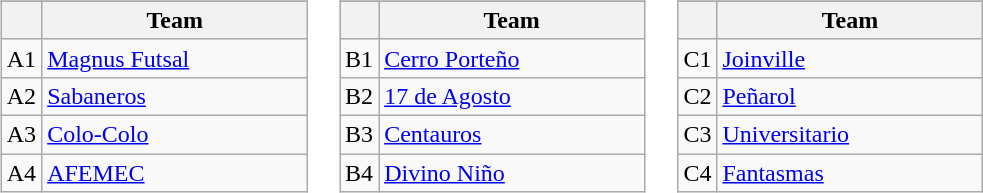<table>
<tr valign=top>
<td width=33.3%><br><table class="wikitable">
<tr>
</tr>
<tr>
<th></th>
<th width=170>Team</th>
</tr>
<tr>
<td align=center>A1</td>
<td> <a href='#'>Magnus Futsal</a></td>
</tr>
<tr>
<td align=center>A2</td>
<td> <a href='#'>Sabaneros</a></td>
</tr>
<tr>
<td align=center>A3</td>
<td> <a href='#'>Colo-Colo</a></td>
</tr>
<tr>
<td align=center>A4</td>
<td> <a href='#'>AFEMEC</a></td>
</tr>
</table>
</td>
<td width=33.3%><br><table class="wikitable">
<tr>
</tr>
<tr>
<th></th>
<th width=170>Team</th>
</tr>
<tr>
<td align=center>B1</td>
<td> <a href='#'>Cerro Porteño</a></td>
</tr>
<tr>
<td align=center>B2</td>
<td> <a href='#'>17 de Agosto</a></td>
</tr>
<tr>
<td align=center>B3</td>
<td> <a href='#'>Centauros</a></td>
</tr>
<tr>
<td align=center>B4</td>
<td> <a href='#'>Divino Niño</a></td>
</tr>
</table>
</td>
<td width=33.3%><br><table class="wikitable">
<tr>
</tr>
<tr>
<th></th>
<th width=170>Team</th>
</tr>
<tr>
<td align=center>C1</td>
<td> <a href='#'>Joinville</a></td>
</tr>
<tr>
<td align=center>C2</td>
<td> <a href='#'>Peñarol</a></td>
</tr>
<tr>
<td align=center>C3</td>
<td> <a href='#'>Universitario</a></td>
</tr>
<tr>
<td align=center>C4</td>
<td> <a href='#'>Fantasmas</a></td>
</tr>
</table>
</td>
</tr>
</table>
